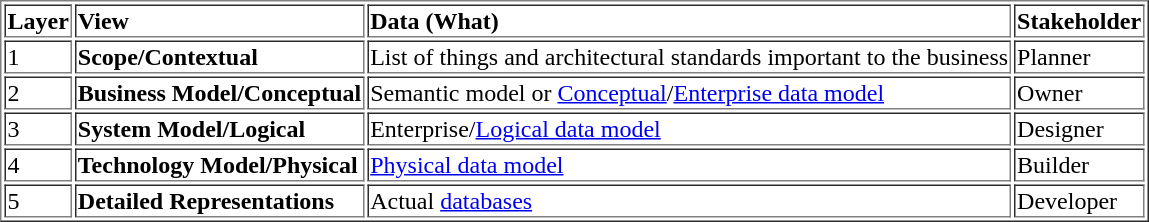<table border=1>
<tr>
<td><strong>Layer</strong></td>
<td><strong>View</strong></td>
<td><strong>Data (What)</strong></td>
<td><strong>Stakeholder</strong></td>
</tr>
<tr>
<td>1</td>
<td><strong>Scope/Contextual</strong></td>
<td>List of things and architectural standards important to the business</td>
<td>Planner</td>
</tr>
<tr>
<td>2</td>
<td><strong>Business Model/Conceptual</strong></td>
<td>Semantic model or <a href='#'>Conceptual</a>/<a href='#'>Enterprise data model</a></td>
<td>Owner</td>
</tr>
<tr>
<td>3</td>
<td><strong>System Model/Logical</strong></td>
<td>Enterprise/<a href='#'>Logical data model</a></td>
<td>Designer</td>
</tr>
<tr>
<td>4</td>
<td><strong>Technology Model/Physical</strong></td>
<td><a href='#'>Physical data model</a></td>
<td>Builder</td>
</tr>
<tr>
<td>5</td>
<td><strong>Detailed Representations</strong></td>
<td>Actual <a href='#'>databases</a></td>
<td>Developer</td>
</tr>
</table>
